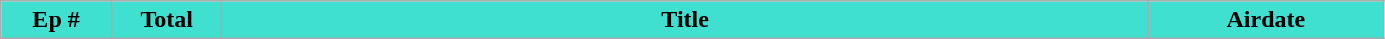<table class="wikitable plainrowheaders"  style="width:73%; background:#fff; color:black">
<tr>
<th style="background:#40e0d0; color:black; width:8%;"><span>Ep #</span></th>
<th style="background:#40e0d0; color:black; width:8%;"><span>Total</span></th>
<th style="background:#40e0d0; color:black"><span>Title</span></th>
<th style="background:#40e0d0; color:black; width:17%;"><span>Airdate</span><br>






</th>
</tr>
</table>
